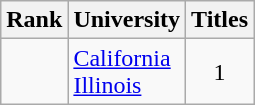<table class="wikitable sortable" style="text-align:center">
<tr>
<th>Rank</th>
<th>University</th>
<th>Titles</th>
</tr>
<tr>
<td></td>
<td align=left><a href='#'>California</a><br><a href='#'>Illinois</a></td>
<td>1</td>
</tr>
</table>
